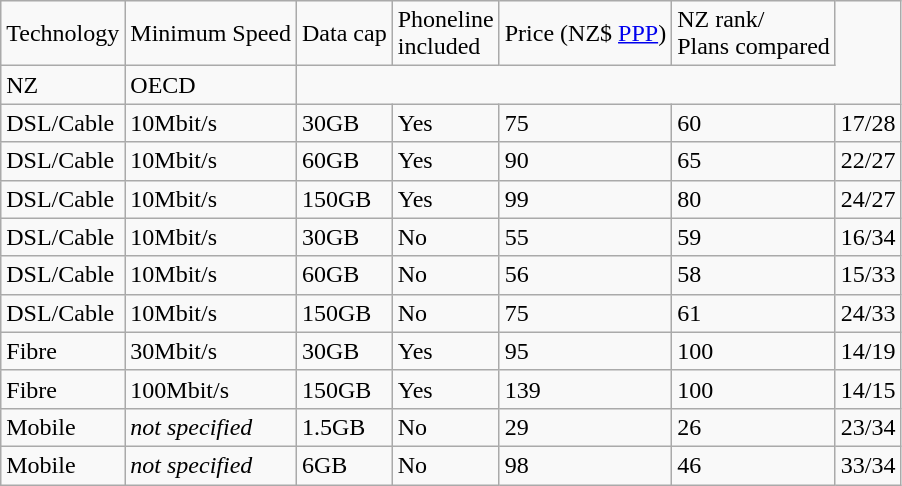<table class="wikitable">
<tr>
<td>Technology</td>
<td>Minimum Speed</td>
<td>Data cap</td>
<td>Phoneline<br>included</td>
<td>Price (NZ$ <a href='#'>PPP</a>)</td>
<td>NZ rank/<br>Plans compared</td>
</tr>
<tr>
<td>NZ</td>
<td>OECD</td>
</tr>
<tr>
<td>DSL/Cable</td>
<td>10Mbit/s</td>
<td>30GB</td>
<td>Yes</td>
<td>75</td>
<td>60</td>
<td>17/28</td>
</tr>
<tr>
<td>DSL/Cable</td>
<td>10Mbit/s</td>
<td>60GB</td>
<td>Yes</td>
<td>90</td>
<td>65</td>
<td>22/27</td>
</tr>
<tr>
<td>DSL/Cable</td>
<td>10Mbit/s</td>
<td>150GB</td>
<td>Yes</td>
<td>99</td>
<td>80</td>
<td>24/27</td>
</tr>
<tr>
<td>DSL/Cable</td>
<td>10Mbit/s</td>
<td>30GB</td>
<td>No</td>
<td>55</td>
<td>59</td>
<td>16/34</td>
</tr>
<tr>
<td>DSL/Cable</td>
<td>10Mbit/s</td>
<td>60GB</td>
<td>No</td>
<td>56</td>
<td>58</td>
<td>15/33</td>
</tr>
<tr>
<td>DSL/Cable</td>
<td>10Mbit/s</td>
<td>150GB</td>
<td>No</td>
<td>75</td>
<td>61</td>
<td>24/33</td>
</tr>
<tr>
<td>Fibre</td>
<td>30Mbit/s</td>
<td>30GB</td>
<td>Yes</td>
<td>95</td>
<td>100</td>
<td>14/19</td>
</tr>
<tr>
<td>Fibre</td>
<td>100Mbit/s</td>
<td>150GB</td>
<td>Yes</td>
<td>139</td>
<td>100</td>
<td>14/15</td>
</tr>
<tr>
<td>Mobile</td>
<td><em>not specified</em></td>
<td>1.5GB</td>
<td>No</td>
<td>29</td>
<td>26</td>
<td>23/34</td>
</tr>
<tr>
<td>Mobile</td>
<td><em>not specified</em></td>
<td>6GB</td>
<td>No</td>
<td>98</td>
<td>46</td>
<td>33/34</td>
</tr>
</table>
